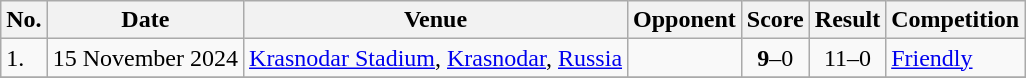<table class="wikitable">
<tr>
<th>No.</th>
<th>Date</th>
<th>Venue</th>
<th>Opponent</th>
<th>Score</th>
<th>Result</th>
<th>Competition</th>
</tr>
<tr>
<td>1.</td>
<td>15 November 2024</td>
<td><a href='#'>Krasnodar Stadium</a>, <a href='#'>Krasnodar</a>, <a href='#'>Russia</a></td>
<td></td>
<td align=center><strong>9</strong>–0</td>
<td align=center>11–0</td>
<td><a href='#'>Friendly</a></td>
</tr>
<tr>
</tr>
</table>
